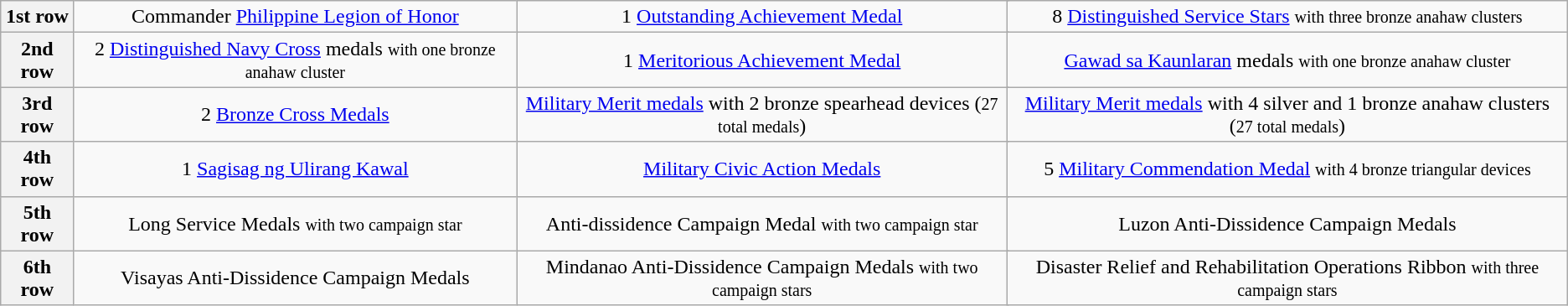<table class="wikitable">
<tr>
<th>1st row</th>
<td colspan="2" align="center">Commander <a href='#'>Philippine Legion of Honor</a></td>
<td colspan="2" align="center">1 <a href='#'>Outstanding Achievement Medal</a></td>
<td colspan="2" align="center">8 <a href='#'>Distinguished Service Stars</a> <small>with three bronze anahaw clusters</small></td>
</tr>
<tr>
<th>2nd row</th>
<td colspan="2" align="center">2 <a href='#'>Distinguished Navy Cross</a> medals <small>with one bronze anahaw cluster</small></td>
<td colspan="2" align="center">1 <a href='#'>Meritorious Achievement Medal</a></td>
<td colspan="2" align="center"><a href='#'>Gawad sa Kaunlaran</a> medals <small>with one bronze anahaw cluster</small></td>
</tr>
<tr>
<th>3rd row</th>
<td colspan="2" align="center">2 <a href='#'>Bronze Cross Medals</a></td>
<td colspan="2" align="center"><a href='#'>Military Merit medals</a> with 2 bronze spearhead devices (<small>27 total medals</small>)</td>
<td colspan="2" align="center"><a href='#'>Military Merit medals</a> with 4 silver and 1 bronze anahaw clusters (<small>27 total medals</small>)</td>
</tr>
<tr>
<th>4th row</th>
<td colspan="2" align="center">1 <a href='#'>Sagisag ng Ulirang Kawal</a></td>
<td colspan="2" align="center"><a href='#'>Military Civic Action Medals</a></td>
<td colspan="2" align="center">5 <a href='#'>Military Commendation Medal</a> <small>with 4 bronze triangular devices</small></td>
</tr>
<tr>
<th>5th row</th>
<td colspan="2" align="center">Long Service Medals <small>with two campaign star</small></td>
<td colspan="2" align="center">Anti-dissidence Campaign Medal <small>with two campaign star</small></td>
<td colspan="2" align="center">Luzon Anti-Dissidence Campaign Medals</td>
</tr>
<tr>
<th>6th row</th>
<td colspan="2" align="center">Visayas Anti-Dissidence Campaign Medals</td>
<td colspan="2" align="center">Mindanao Anti-Dissidence Campaign Medals <small>with two campaign stars</small></td>
<td colspan="2" align="center">Disaster Relief and Rehabilitation Operations Ribbon <small>with three campaign stars</small></td>
</tr>
</table>
